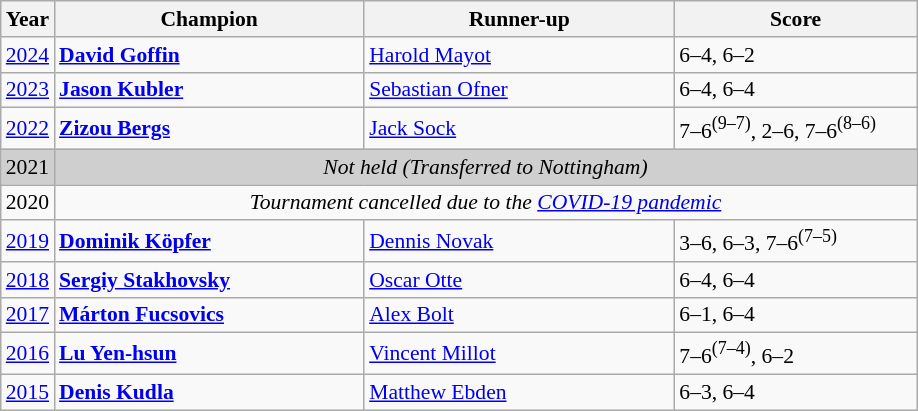<table class="wikitable" style="font-size:90%">
<tr>
<th>Year</th>
<th width="200">Champion</th>
<th width="200">Runner-up</th>
<th width="155">Score</th>
</tr>
<tr>
<td><a href='#'>2024</a></td>
<td> <strong><a href='#'>David Goffin</a></strong></td>
<td> <a href='#'>Harold Mayot</a></td>
<td>6–4, 6–2</td>
</tr>
<tr>
<td><a href='#'>2023</a></td>
<td> <strong><a href='#'>Jason Kubler</a></strong></td>
<td> <a href='#'>Sebastian Ofner</a></td>
<td>6–4, 6–4</td>
</tr>
<tr>
<td><a href='#'>2022</a></td>
<td> <strong><a href='#'>Zizou Bergs</a></strong></td>
<td> <a href='#'>Jack Sock</a></td>
<td>7–6<sup>(9–7)</sup>, 2–6, 7–6<sup>(8–6)</sup></td>
</tr>
<tr>
<td style="background:#cfcfcf">2021</td>
<td colspan=3 align=center style="background:#cfcfcf"><em>Not held (Transferred to Nottingham)</em></td>
</tr>
<tr>
<td>2020</td>
<td colspan=3 align=center><em>Tournament cancelled due to the <a href='#'>COVID-19 pandemic</a></em></td>
</tr>
<tr>
<td><a href='#'>2019</a></td>
<td> <strong><a href='#'>Dominik Köpfer</a></strong></td>
<td> <a href='#'>Dennis Novak</a></td>
<td>3–6, 6–3, 7–6<sup>(7–5)</sup></td>
</tr>
<tr>
<td><a href='#'>2018</a></td>
<td> <strong><a href='#'>Sergiy Stakhovsky</a></strong></td>
<td> <a href='#'>Oscar Otte</a></td>
<td>6–4, 6–4</td>
</tr>
<tr>
<td><a href='#'>2017</a></td>
<td> <strong><a href='#'>Márton Fucsovics</a></strong></td>
<td> <a href='#'>Alex Bolt</a></td>
<td>6–1, 6–4</td>
</tr>
<tr>
<td><a href='#'>2016</a></td>
<td> <strong><a href='#'>Lu Yen-hsun</a></strong></td>
<td> <a href='#'>Vincent Millot</a></td>
<td>7–6<sup>(7–4)</sup>, 6–2</td>
</tr>
<tr>
<td><a href='#'>2015</a></td>
<td> <strong><a href='#'>Denis Kudla</a></strong></td>
<td> <a href='#'>Matthew Ebden</a></td>
<td>6–3, 6–4</td>
</tr>
</table>
